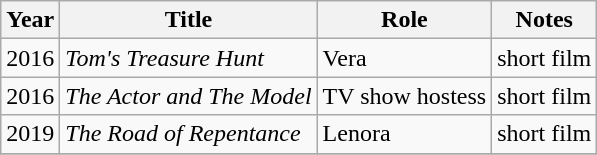<table class="wikitable">
<tr>
<th>Year</th>
<th>Title</th>
<th>Role</th>
<th>Notes</th>
</tr>
<tr>
<td>2016</td>
<td><em>Tom's Treasure Hunt</em></td>
<td>Vera</td>
<td>short film</td>
</tr>
<tr>
<td>2016</td>
<td><em>The Actor and The Model</em></td>
<td>TV show hostess</td>
<td>short film</td>
</tr>
<tr>
<td>2019</td>
<td><em>The Road of Repentance</em></td>
<td>Lenora</td>
<td>short film</td>
</tr>
<tr>
</tr>
</table>
